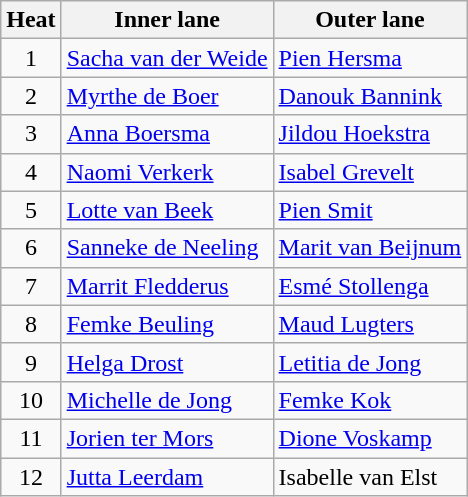<table class="wikitable">
<tr>
<th>Heat</th>
<th>Inner lane</th>
<th>Outer lane</th>
</tr>
<tr>
<td align="center">1</td>
<td><a href='#'>Sacha van der Weide</a></td>
<td><a href='#'>Pien Hersma</a></td>
</tr>
<tr>
<td align="center">2</td>
<td><a href='#'>Myrthe de Boer</a></td>
<td><a href='#'>Danouk Bannink</a></td>
</tr>
<tr>
<td align="center">3</td>
<td><a href='#'>Anna Boersma</a></td>
<td><a href='#'>Jildou Hoekstra</a></td>
</tr>
<tr>
<td align="center">4</td>
<td><a href='#'>Naomi Verkerk</a></td>
<td><a href='#'>Isabel Grevelt</a></td>
</tr>
<tr>
<td align="center">5</td>
<td><a href='#'>Lotte van Beek</a></td>
<td><a href='#'>Pien Smit</a></td>
</tr>
<tr>
<td align="center">6</td>
<td><a href='#'>Sanneke de Neeling</a></td>
<td><a href='#'>Marit van Beijnum</a></td>
</tr>
<tr>
<td align="center">7</td>
<td><a href='#'>Marrit Fledderus</a></td>
<td><a href='#'>Esmé Stollenga</a></td>
</tr>
<tr>
<td align="center">8</td>
<td><a href='#'>Femke Beuling</a></td>
<td><a href='#'>Maud Lugters</a></td>
</tr>
<tr>
<td align="center">9</td>
<td><a href='#'>Helga Drost</a></td>
<td><a href='#'>Letitia de Jong</a></td>
</tr>
<tr>
<td align="center">10</td>
<td><a href='#'>Michelle de Jong</a></td>
<td><a href='#'>Femke Kok</a></td>
</tr>
<tr>
<td align="center">11</td>
<td><a href='#'>Jorien ter Mors</a></td>
<td><a href='#'>Dione Voskamp</a></td>
</tr>
<tr>
<td align="center">12</td>
<td><a href='#'>Jutta Leerdam</a></td>
<td>Isabelle van Elst</td>
</tr>
</table>
